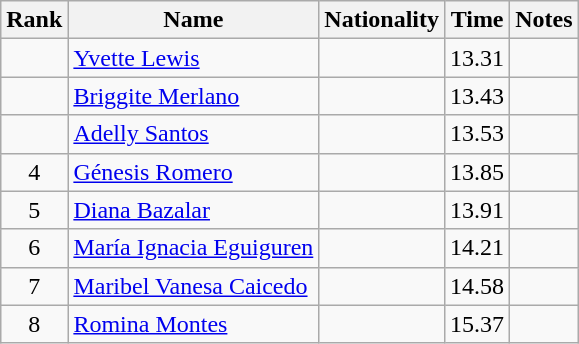<table class="wikitable sortable" style="text-align:center">
<tr>
<th>Rank</th>
<th>Name</th>
<th>Nationality</th>
<th>Time</th>
<th>Notes</th>
</tr>
<tr>
<td align=center></td>
<td align=left><a href='#'>Yvette Lewis</a></td>
<td align=left></td>
<td>13.31</td>
<td></td>
</tr>
<tr>
<td align=center></td>
<td align=left><a href='#'>Briggite Merlano</a></td>
<td align=left></td>
<td>13.43</td>
<td></td>
</tr>
<tr>
<td align=center></td>
<td align=left><a href='#'>Adelly Santos</a></td>
<td align=left></td>
<td>13.53</td>
<td></td>
</tr>
<tr>
<td align=center>4</td>
<td align=left><a href='#'>Génesis Romero</a></td>
<td align=left></td>
<td>13.85</td>
<td></td>
</tr>
<tr>
<td align=center>5</td>
<td align=left><a href='#'>Diana Bazalar</a></td>
<td align=left></td>
<td>13.91</td>
<td></td>
</tr>
<tr>
<td align=center>6</td>
<td align=left><a href='#'>María Ignacia Eguiguren</a></td>
<td align=left></td>
<td>14.21</td>
<td></td>
</tr>
<tr>
<td align=center>7</td>
<td align=left><a href='#'>Maribel Vanesa Caicedo</a></td>
<td align=left></td>
<td>14.58</td>
<td></td>
</tr>
<tr>
<td align=center>8</td>
<td align=left><a href='#'>Romina Montes</a></td>
<td align=left></td>
<td>15.37</td>
<td></td>
</tr>
</table>
